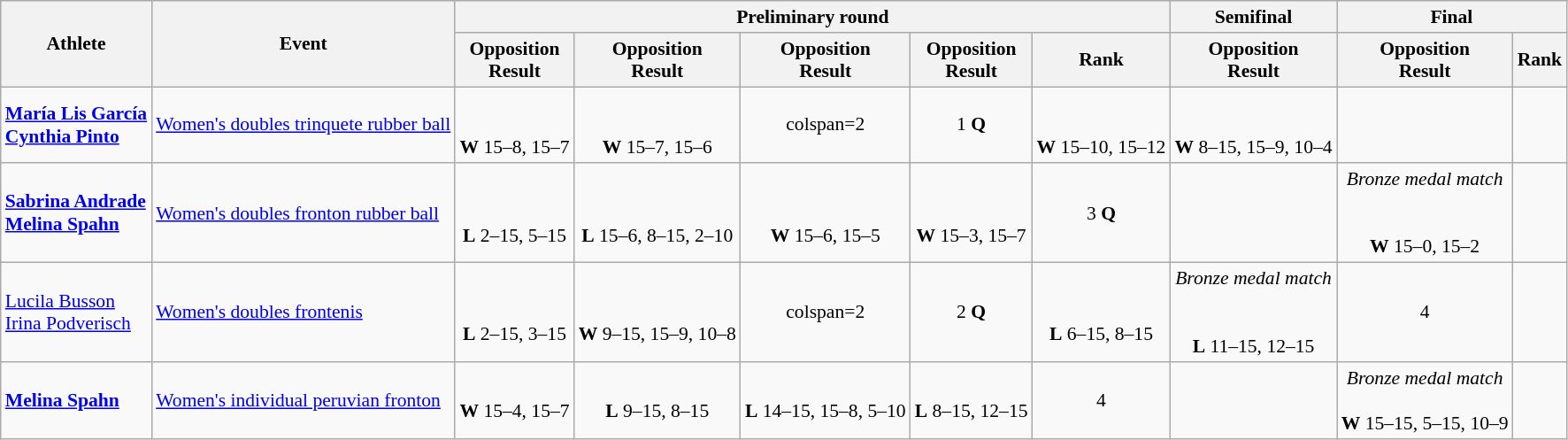<table class="wikitable" style="font-size:90%">
<tr>
<th rowspan="2">Athlete</th>
<th rowspan="2">Event</th>
<th colspan="5">Preliminary round</th>
<th>Semifinal</th>
<th colspan=2>Final</th>
</tr>
<tr>
<th>Opposition<br>Result</th>
<th>Opposition<br>Result</th>
<th>Opposition<br>Result</th>
<th>Opposition<br>Result</th>
<th>Rank</th>
<th>Opposition<br>Result</th>
<th>Opposition<br>Result</th>
<th>Rank</th>
</tr>
<tr style="text-align:center">
<td style="text-align:left"><strong><a href='#'>María Lis García</a><br><a href='#'>Cynthia Pinto</a></strong></td>
<td style="text-align:left"><a href='#'>Women's doubles trinquete rubber ball</a></td>
<td><br><br><strong>W</strong> 15–8, 15–7</td>
<td><br><br><strong>W</strong> 15–7, 15–6</td>
<td>colspan=2 </td>
<td>1 <strong>Q</strong></td>
<td><br><br><strong>W</strong> 15–10, 15–12</td>
<td><br><br><strong>W</strong> 8–15, 15–9, 10–4</td>
<td></td>
</tr>
<tr style="text-align:center">
<td style="text-align:left"><strong><a href='#'>Sabrina Andrade</a><br><a href='#'>Melina Spahn</a></strong></td>
<td style="text-align:left"><a href='#'>Women's doubles fronton rubber ball</a></td>
<td><br><br><strong>L</strong> 2–15, 5–15</td>
<td><br><br><strong>L</strong> 15–6, 8–15, 2–10</td>
<td><br><br><strong>W</strong> 15–6, 15–5</td>
<td><br><br><strong>W</strong> 15–3, 15–7</td>
<td>3 <strong>Q</strong></td>
<td></td>
<td><em>Bronze medal match</em><br><br><br><strong>W</strong> 15–0, 15–2</td>
<td></td>
</tr>
<tr style="text-align:center">
<td style="text-align:left"><a href='#'>Lucila Busson</a><br><a href='#'>Irina Podverisch</a></td>
<td style="text-align:left"><a href='#'>Women's doubles frontenis</a></td>
<td><br><br><strong>L</strong> 2–15, 3–15</td>
<td><br><br><strong>W</strong> 9–15, 15–9, 10–8</td>
<td>colspan=2 </td>
<td>2 <strong>Q</strong></td>
<td><br><br><strong>L</strong> 6–15, 8–15</td>
<td><em>Bronze medal match</em><br><br><br><strong>L</strong> 11–15, 12–15</td>
<td>4</td>
</tr>
<tr style="text-align:center">
<td style="text-align:left"><strong><a href='#'>Melina Spahn</a></strong></td>
<td style="text-align:left"><a href='#'>Women's individual peruvian fronton</a></td>
<td><br><strong>W</strong> 15–4, 15–7</td>
<td><br><strong>L</strong> 9–15, 8–15</td>
<td><br><strong>L</strong> 14–15, 15–8, 5–10</td>
<td><br><strong>L</strong> 8–15, 12–15</td>
<td>4</td>
<td></td>
<td><em>Bronze medal match</em><br><br><strong>W</strong> 15–15, 5–15, 10–9</td>
<td></td>
</tr>
</table>
